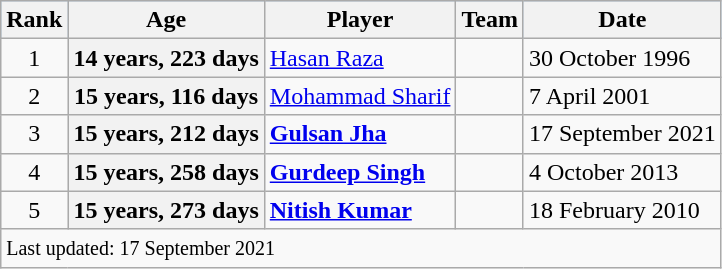<table class="wikitable plainrowheaders sortable">
<tr style="background:#9cf;">
<th>Rank</th>
<th>Age</th>
<th>Player</th>
<th>Team</th>
<th>Date</th>
</tr>
<tr>
<td align=center>1</td>
<th scope="row">14 years, 223 days</th>
<td><a href='#'>Hasan Raza</a></td>
<td></td>
<td>30 October 1996</td>
</tr>
<tr>
<td align=center>2</td>
<th scope="row">15 years, 116 days</th>
<td><a href='#'>Mohammad Sharif</a></td>
<td></td>
<td>7 April 2001</td>
</tr>
<tr>
<td align=center>3</td>
<th scope="row">15 years, 212 days</th>
<td><strong><a href='#'>Gulsan Jha</a></strong></td>
<td></td>
<td>17 September 2021</td>
</tr>
<tr>
<td align=center>4</td>
<th scope="row">15 years, 258 days</th>
<td><strong><a href='#'>Gurdeep Singh</a></strong></td>
<td></td>
<td>4 October 2013</td>
</tr>
<tr>
<td align=center>5</td>
<th scope="row">15 years, 273 days</th>
<td><strong><a href='#'>Nitish Kumar</a></strong></td>
<td></td>
<td>18 February 2010</td>
</tr>
<tr class="sortbottom">
<td scope="row" colspan=5><small>Last updated: 17 September 2021</small></td>
</tr>
</table>
